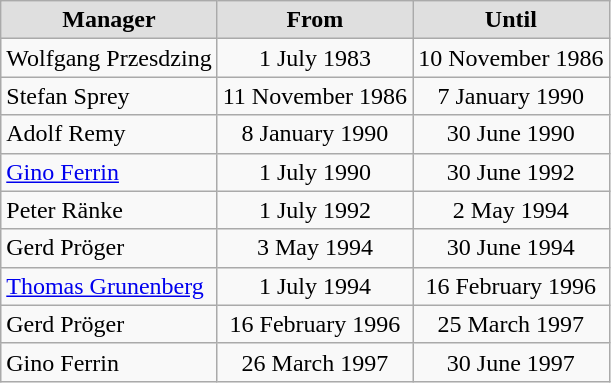<table class="wikitable">
<tr style="text-align:center; background:#dfdfdf;">
<td><strong>Manager</strong></td>
<td><strong>From</strong></td>
<td><strong>Until</strong></td>
</tr>
<tr style="text-align:center;">
<td style="text-align:left;">Wolfgang Przesdzing</td>
<td>1 July 1983</td>
<td>10 November 1986</td>
</tr>
<tr style="text-align:center;">
<td style="text-align:left;">Stefan Sprey</td>
<td>11 November 1986</td>
<td>7 January 1990</td>
</tr>
<tr style="text-align:center;">
<td style="text-align:left;">Adolf Remy</td>
<td>8 January 1990</td>
<td>30 June 1990</td>
</tr>
<tr style="text-align:center;">
<td style="text-align:left;"><a href='#'>Gino Ferrin</a></td>
<td>1 July 1990</td>
<td>30 June 1992</td>
</tr>
<tr style="text-align:center;">
<td style="text-align:left;">Peter Ränke</td>
<td>1 July 1992</td>
<td>2 May 1994</td>
</tr>
<tr style="text-align:center;">
<td style="text-align:left;">Gerd Pröger</td>
<td>3 May 1994</td>
<td>30 June 1994</td>
</tr>
<tr style="text-align:center;">
<td style="text-align:left;"><a href='#'>Thomas Grunenberg</a></td>
<td>1 July 1994</td>
<td>16 February 1996</td>
</tr>
<tr style="text-align:center;">
<td style="text-align:left;">Gerd Pröger</td>
<td>16 February 1996</td>
<td>25 March 1997</td>
</tr>
<tr style="text-align:center;">
<td style="text-align:left;">Gino Ferrin</td>
<td>26 March 1997</td>
<td>30 June 1997</td>
</tr>
</table>
